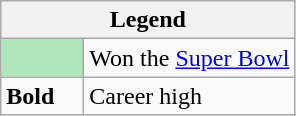<table class="wikitable mw-collapsible mw-collapsed">
<tr>
<th colspan="2">Legend</th>
</tr>
<tr>
<td style="background:#afe6ba; width:3em;"></td>
<td>Won the <a href='#'>Super Bowl</a></td>
</tr>
<tr>
<td><strong>Bold</strong></td>
<td>Career high</td>
</tr>
</table>
